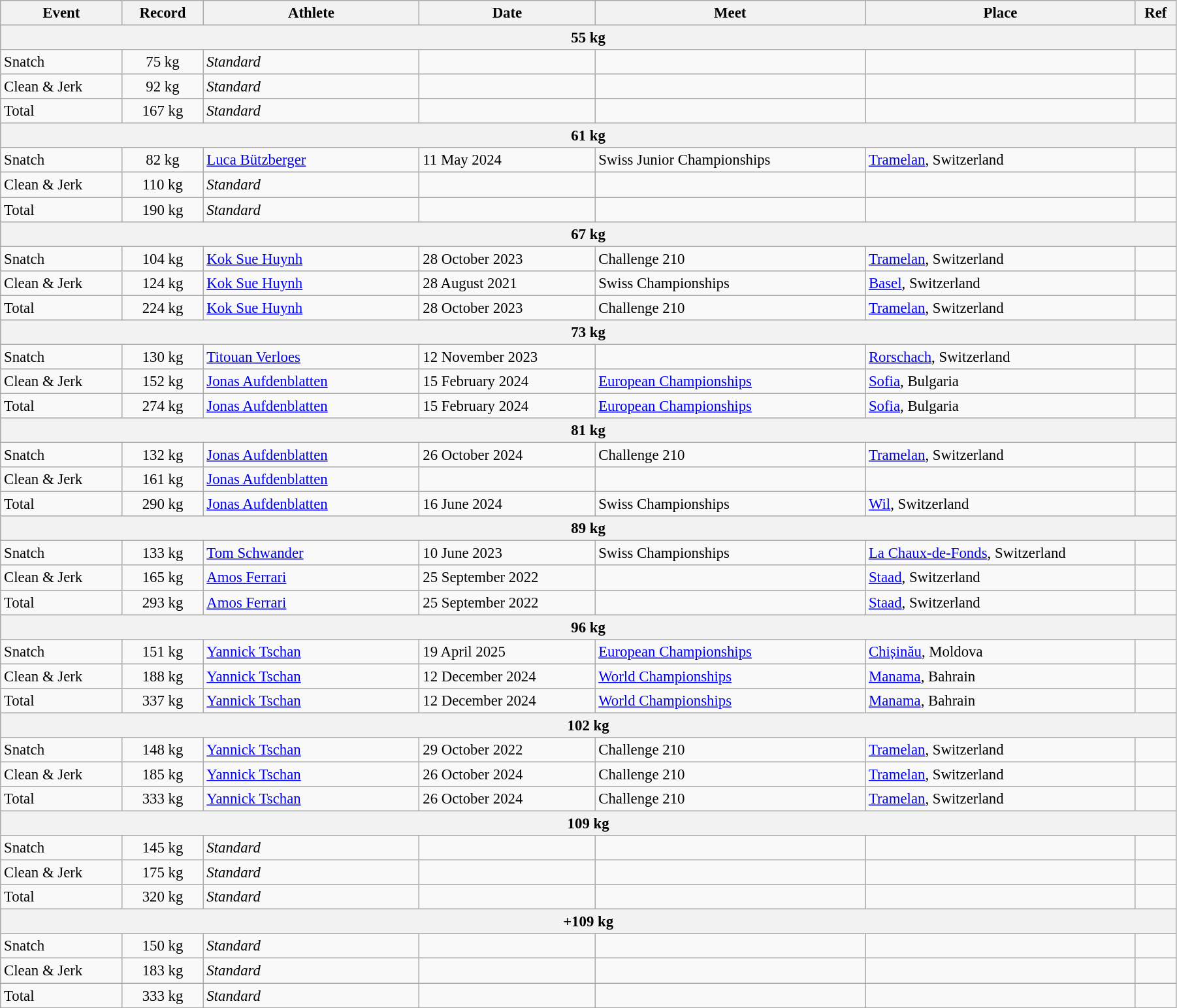<table class="wikitable" style="font-size:95%; width: 95%;">
<tr>
<th width=9%>Event</th>
<th width=6%>Record</th>
<th width=16%>Athlete</th>
<th width=13%>Date</th>
<th width=20%>Meet</th>
<th width=20%>Place</th>
<th width=3%>Ref</th>
</tr>
<tr bgcolor="#DDDDDD">
<th colspan="7">55 kg</th>
</tr>
<tr>
<td>Snatch</td>
<td align="center">75 kg</td>
<td><em>Standard</em></td>
<td></td>
<td></td>
<td></td>
<td></td>
</tr>
<tr>
<td>Clean & Jerk</td>
<td align="center">92 kg</td>
<td><em>Standard</em></td>
<td></td>
<td></td>
<td></td>
<td></td>
</tr>
<tr>
<td>Total</td>
<td align="center">167 kg</td>
<td><em>Standard</em></td>
<td></td>
<td></td>
<td></td>
<td></td>
</tr>
<tr bgcolor="#DDDDDD">
<th colspan="7">61 kg</th>
</tr>
<tr>
<td>Snatch</td>
<td align="center">82 kg</td>
<td><a href='#'>Luca Bützberger</a></td>
<td>11 May 2024</td>
<td>Swiss Junior Championships</td>
<td><a href='#'>Tramelan</a>, Switzerland</td>
<td></td>
</tr>
<tr>
<td>Clean & Jerk</td>
<td align="center">110 kg</td>
<td><em>Standard</em></td>
<td></td>
<td></td>
<td></td>
<td></td>
</tr>
<tr>
<td>Total</td>
<td align="center">190 kg</td>
<td><em>Standard</em></td>
<td></td>
<td></td>
<td></td>
<td></td>
</tr>
<tr bgcolor="#DDDDDD">
<th colspan="7">67 kg</th>
</tr>
<tr>
<td>Snatch</td>
<td align="center">104 kg</td>
<td><a href='#'>Kok Sue Huynh</a></td>
<td>28 October 2023</td>
<td>Challenge 210</td>
<td><a href='#'>Tramelan</a>, Switzerland</td>
<td></td>
</tr>
<tr>
<td>Clean & Jerk</td>
<td align="center">124 kg</td>
<td><a href='#'>Kok Sue Huynh</a></td>
<td>28 August 2021</td>
<td>Swiss Championships</td>
<td><a href='#'>Basel</a>, Switzerland</td>
<td></td>
</tr>
<tr>
<td>Total</td>
<td align=center>224 kg</td>
<td><a href='#'>Kok Sue Huynh</a></td>
<td>28 October 2023</td>
<td>Challenge 210</td>
<td><a href='#'>Tramelan</a>, Switzerland</td>
<td></td>
</tr>
<tr bgcolor="#DDDDDD">
<th colspan="7">73 kg</th>
</tr>
<tr>
<td>Snatch</td>
<td align="center">130 kg</td>
<td><a href='#'>Titouan Verloes</a></td>
<td>12 November 2023</td>
<td></td>
<td><a href='#'>Rorschach</a>, Switzerland</td>
<td></td>
</tr>
<tr>
<td>Clean & Jerk</td>
<td align="center">152 kg</td>
<td><a href='#'>Jonas Aufdenblatten</a></td>
<td>15 February 2024</td>
<td><a href='#'>European Championships</a></td>
<td><a href='#'>Sofia</a>, Bulgaria</td>
<td></td>
</tr>
<tr>
<td>Total</td>
<td align="center">274 kg</td>
<td><a href='#'>Jonas Aufdenblatten</a></td>
<td>15 February 2024</td>
<td><a href='#'>European Championships</a></td>
<td><a href='#'>Sofia</a>, Bulgaria</td>
<td></td>
</tr>
<tr bgcolor="#DDDDDD">
<th colspan="7">81 kg</th>
</tr>
<tr>
<td>Snatch</td>
<td align="center">132 kg</td>
<td><a href='#'>Jonas Aufdenblatten</a></td>
<td>26 October 2024</td>
<td>Challenge 210</td>
<td><a href='#'>Tramelan</a>, Switzerland</td>
<td></td>
</tr>
<tr>
<td>Clean & Jerk</td>
<td align="center">161 kg</td>
<td><a href='#'>Jonas Aufdenblatten</a></td>
<td></td>
<td></td>
<td></td>
<td></td>
</tr>
<tr>
<td>Total</td>
<td align="center">290 kg</td>
<td><a href='#'>Jonas Aufdenblatten</a></td>
<td>16 June 2024</td>
<td>Swiss Championships</td>
<td><a href='#'>Wil</a>, Switzerland</td>
<td></td>
</tr>
<tr bgcolor="#DDDDDD">
<th colspan="7">89 kg</th>
</tr>
<tr>
<td>Snatch</td>
<td align="center">133 kg</td>
<td><a href='#'>Tom Schwander</a></td>
<td>10 June 2023</td>
<td>Swiss Championships</td>
<td><a href='#'>La Chaux-de-Fonds</a>, Switzerland</td>
<td></td>
</tr>
<tr>
<td>Clean & Jerk</td>
<td align="center">165 kg</td>
<td><a href='#'>Amos Ferrari</a></td>
<td>25 September 2022</td>
<td></td>
<td><a href='#'>Staad</a>, Switzerland</td>
<td></td>
</tr>
<tr>
<td>Total</td>
<td align="center">293 kg</td>
<td><a href='#'>Amos Ferrari</a></td>
<td>25 September 2022</td>
<td></td>
<td><a href='#'>Staad</a>, Switzerland</td>
<td></td>
</tr>
<tr bgcolor="#DDDDDD">
<th colspan="7">96 kg</th>
</tr>
<tr>
<td>Snatch</td>
<td align="center">151 kg</td>
<td><a href='#'>Yannick Tschan</a></td>
<td>19 April 2025</td>
<td><a href='#'>European Championships</a></td>
<td><a href='#'>Chișinău</a>, Moldova</td>
<td></td>
</tr>
<tr>
<td>Clean & Jerk</td>
<td align="center">188 kg</td>
<td><a href='#'>Yannick Tschan</a></td>
<td>12 December 2024</td>
<td><a href='#'>World Championships</a></td>
<td><a href='#'>Manama</a>, Bahrain</td>
<td></td>
</tr>
<tr>
<td>Total</td>
<td align="center">337 kg</td>
<td><a href='#'>Yannick Tschan</a></td>
<td>12 December 2024</td>
<td><a href='#'>World Championships</a></td>
<td><a href='#'>Manama</a>, Bahrain</td>
<td></td>
</tr>
<tr bgcolor="#DDDDDD">
<th colspan="7">102 kg</th>
</tr>
<tr>
<td>Snatch</td>
<td align="center">148 kg</td>
<td><a href='#'>Yannick Tschan</a></td>
<td>29 October 2022</td>
<td>Challenge 210</td>
<td><a href='#'>Tramelan</a>, Switzerland</td>
<td></td>
</tr>
<tr>
<td>Clean & Jerk</td>
<td align="center">185 kg</td>
<td><a href='#'>Yannick Tschan</a></td>
<td>26 October 2024</td>
<td>Challenge 210</td>
<td><a href='#'>Tramelan</a>, Switzerland</td>
<td></td>
</tr>
<tr>
<td>Total</td>
<td align="center">333 kg</td>
<td><a href='#'>Yannick Tschan</a></td>
<td>26 October 2024</td>
<td>Challenge 210</td>
<td><a href='#'>Tramelan</a>, Switzerland</td>
<td></td>
</tr>
<tr bgcolor="#DDDDDD">
<th colspan="7">109 kg</th>
</tr>
<tr>
<td>Snatch</td>
<td align="center">145 kg</td>
<td><em>Standard</em></td>
<td></td>
<td></td>
<td></td>
<td></td>
</tr>
<tr>
<td>Clean & Jerk</td>
<td align="center">175 kg</td>
<td><em>Standard</em></td>
<td></td>
<td></td>
<td></td>
<td></td>
</tr>
<tr>
<td>Total</td>
<td align="center">320 kg</td>
<td><em>Standard</em></td>
<td></td>
<td></td>
<td></td>
<td></td>
</tr>
<tr bgcolor="#DDDDDD">
<th colspan="7">+109 kg</th>
</tr>
<tr>
<td>Snatch</td>
<td align="center">150 kg</td>
<td><em>Standard</em></td>
<td></td>
<td></td>
<td></td>
<td></td>
</tr>
<tr>
<td>Clean & Jerk</td>
<td align="center">183 kg</td>
<td><em>Standard</em></td>
<td></td>
<td></td>
<td></td>
<td></td>
</tr>
<tr>
<td>Total</td>
<td align="center">333 kg</td>
<td><em>Standard</em></td>
<td></td>
<td></td>
<td></td>
<td></td>
</tr>
</table>
